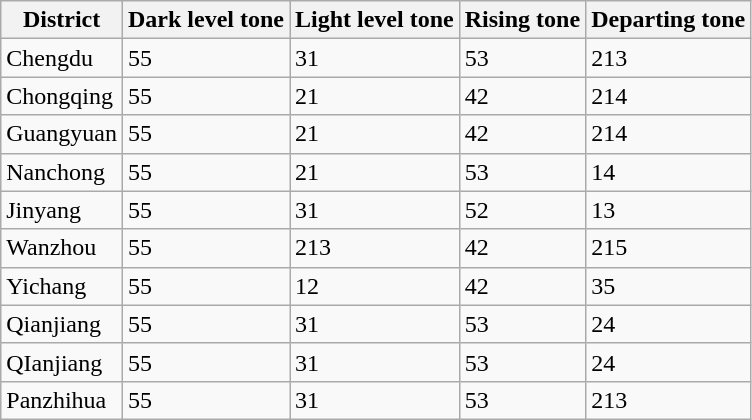<table class="wikitable">
<tr>
<th>District</th>
<th>Dark level tone</th>
<th>Light level tone</th>
<th>Rising tone</th>
<th>Departing tone</th>
</tr>
<tr>
<td>Chengdu</td>
<td>55</td>
<td>31</td>
<td>53</td>
<td>213</td>
</tr>
<tr>
<td>Chongqing</td>
<td>55</td>
<td>21</td>
<td>42</td>
<td>214</td>
</tr>
<tr>
<td>Guangyuan</td>
<td>55</td>
<td>21</td>
<td>42</td>
<td>214</td>
</tr>
<tr>
<td>Nanchong</td>
<td>55</td>
<td>21</td>
<td>53</td>
<td>14</td>
</tr>
<tr>
<td>Jinyang</td>
<td>55</td>
<td>31</td>
<td>52</td>
<td>13</td>
</tr>
<tr>
<td>Wanzhou</td>
<td>55</td>
<td>213</td>
<td>42</td>
<td>215</td>
</tr>
<tr>
<td>Yichang</td>
<td>55</td>
<td>12</td>
<td>42</td>
<td>35</td>
</tr>
<tr>
<td>Qianjiang</td>
<td>55</td>
<td>31</td>
<td>53</td>
<td>24</td>
</tr>
<tr>
<td>QIanjiang</td>
<td>55</td>
<td>31</td>
<td>53</td>
<td>24</td>
</tr>
<tr>
<td>Panzhihua</td>
<td>55</td>
<td>31</td>
<td>53</td>
<td>213</td>
</tr>
</table>
